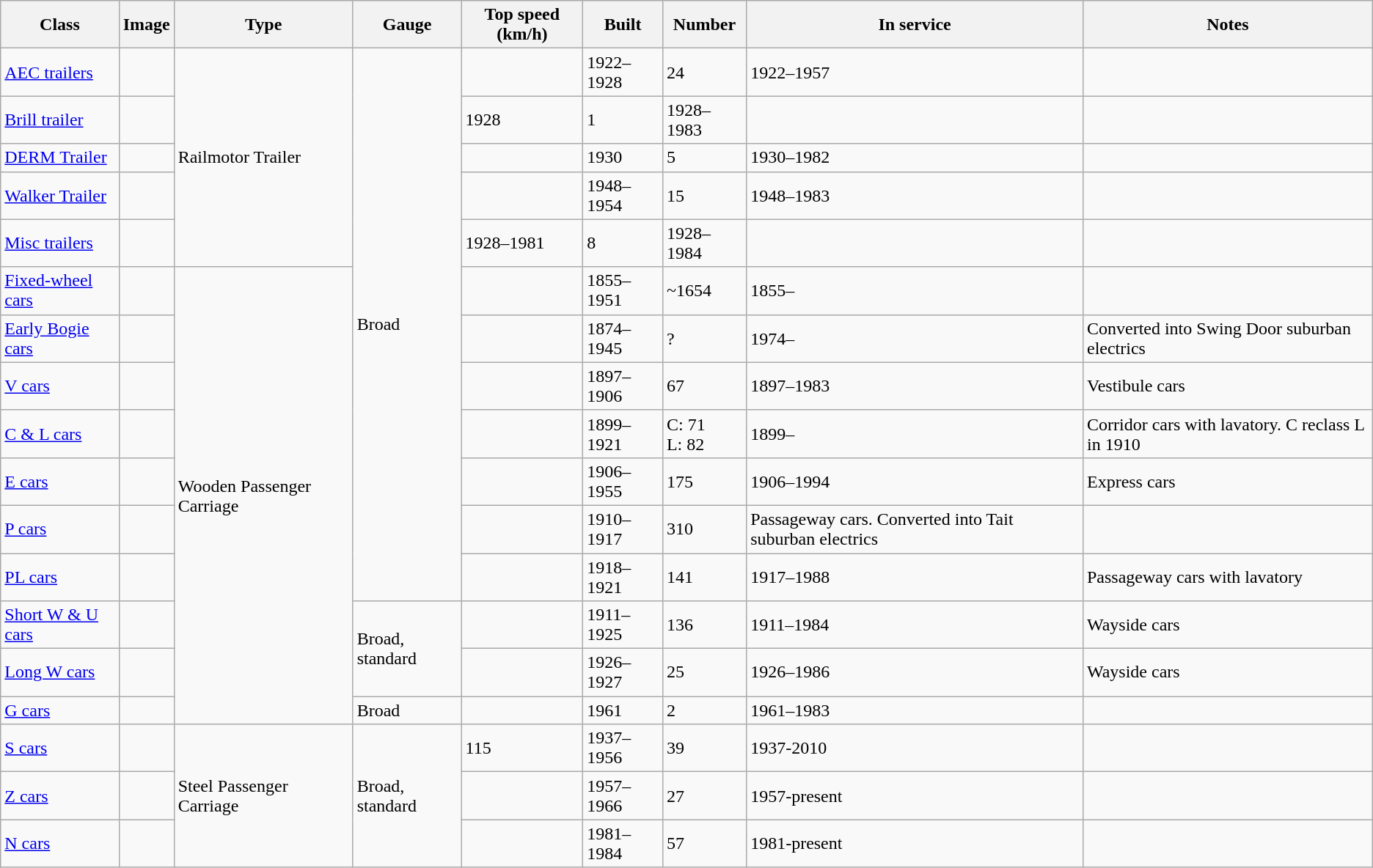<table class="wikitable sortable">
<tr>
<th>Class</th>
<th>Image</th>
<th>Type</th>
<th>Gauge</th>
<th>Top speed (km/h)</th>
<th>Built</th>
<th>Number</th>
<th>In service</th>
<th>Notes</th>
</tr>
<tr>
<td><a href='#'>AEC trailers</a></td>
<td></td>
<td rowspan="5">Railmotor Trailer</td>
<td rowspan="12">Broad</td>
<td></td>
<td>1922–1928</td>
<td>24</td>
<td>1922–1957</td>
<td></td>
</tr>
<tr>
<td><a href='#'>Brill trailer</a></td>
<td></td>
<td>1928</td>
<td>1</td>
<td>1928–1983</td>
<td></td>
</tr>
<tr>
<td><a href='#'>DERM Trailer</a></td>
<td></td>
<td></td>
<td>1930</td>
<td>5</td>
<td>1930–1982</td>
<td></td>
</tr>
<tr>
<td><a href='#'>Walker Trailer</a></td>
<td></td>
<td></td>
<td>1948–1954</td>
<td>15</td>
<td>1948–1983</td>
<td></td>
</tr>
<tr>
<td><a href='#'>Misc trailers</a></td>
<td></td>
<td>1928–1981</td>
<td>8</td>
<td>1928–1984</td>
<td></td>
</tr>
<tr>
<td><a href='#'>Fixed-wheel cars</a></td>
<td></td>
<td rowspan="10">Wooden Passenger Carriage</td>
<td></td>
<td>1855–1951</td>
<td>~1654</td>
<td>1855–</td>
<td></td>
</tr>
<tr>
<td><a href='#'>Early Bogie cars</a></td>
<td></td>
<td></td>
<td>1874–1945</td>
<td>?</td>
<td>1974–</td>
<td>Converted into Swing Door suburban electrics</td>
</tr>
<tr>
<td><a href='#'>V cars</a></td>
<td></td>
<td></td>
<td>1897–1906</td>
<td>67</td>
<td>1897–1983</td>
<td>Vestibule cars</td>
</tr>
<tr>
<td><a href='#'>C & L cars</a></td>
<td></td>
<td></td>
<td>1899–1921</td>
<td>C: 71<br>L: 82</td>
<td>1899–</td>
<td>Corridor cars with lavatory. C reclass L in 1910</td>
</tr>
<tr>
<td><a href='#'>E cars</a></td>
<td></td>
<td></td>
<td>1906–1955</td>
<td>175</td>
<td>1906–1994</td>
<td>Express cars</td>
</tr>
<tr>
<td><a href='#'>P cars</a></td>
<td></td>
<td></td>
<td>1910–1917</td>
<td>310</td>
<td>Passageway cars. Converted into Tait suburban electrics</td>
</tr>
<tr>
<td><a href='#'>PL cars</a></td>
<td></td>
<td></td>
<td>1918–1921</td>
<td>141</td>
<td>1917–1988</td>
<td>Passageway cars with lavatory</td>
</tr>
<tr>
<td><a href='#'>Short W & U cars</a></td>
<td></td>
<td rowspan="2">Broad, standard</td>
<td></td>
<td>1911–1925</td>
<td>136</td>
<td>1911–1984</td>
<td>Wayside cars</td>
</tr>
<tr>
<td><a href='#'>Long W cars</a></td>
<td></td>
<td></td>
<td>1926–1927</td>
<td>25</td>
<td>1926–1986</td>
<td>Wayside cars</td>
</tr>
<tr>
<td><a href='#'>G cars</a></td>
<td></td>
<td>Broad</td>
<td></td>
<td>1961</td>
<td>2</td>
<td>1961–1983</td>
<td></td>
</tr>
<tr>
<td><a href='#'>S cars</a></td>
<td></td>
<td rowspan="3">Steel Passenger Carriage</td>
<td rowspan="3">Broad, standard</td>
<td>115</td>
<td>1937–1956</td>
<td>39</td>
<td>1937-2010</td>
<td></td>
</tr>
<tr>
<td><a href='#'>Z cars</a></td>
<td></td>
<td></td>
<td>1957–1966</td>
<td>27</td>
<td>1957-present</td>
<td></td>
</tr>
<tr>
<td><a href='#'>N cars</a></td>
<td></td>
<td></td>
<td>1981–1984</td>
<td>57</td>
<td>1981-present</td>
<td></td>
</tr>
</table>
